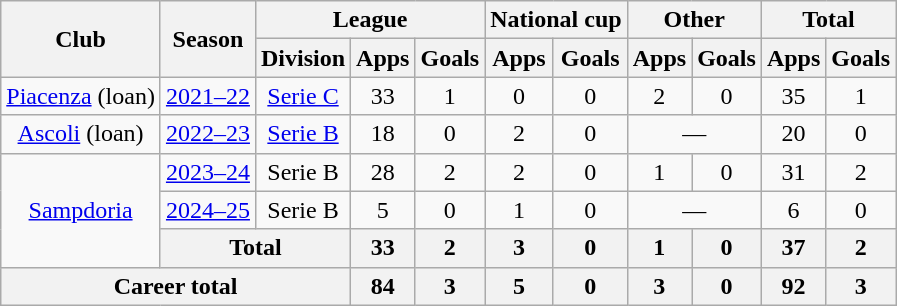<table class="wikitable" style="text-align:center">
<tr>
<th rowspan="2">Club</th>
<th rowspan="2">Season</th>
<th colspan="3">League</th>
<th colspan="2">National cup</th>
<th colspan="2">Other</th>
<th colspan="2">Total</th>
</tr>
<tr>
<th>Division</th>
<th>Apps</th>
<th>Goals</th>
<th>Apps</th>
<th>Goals</th>
<th>Apps</th>
<th>Goals</th>
<th>Apps</th>
<th>Goals</th>
</tr>
<tr>
<td><a href='#'>Piacenza</a> (loan)</td>
<td><a href='#'>2021–22</a></td>
<td><a href='#'>Serie C</a></td>
<td>33</td>
<td>1</td>
<td>0</td>
<td>0</td>
<td>2</td>
<td>0</td>
<td>35</td>
<td>1</td>
</tr>
<tr>
<td><a href='#'>Ascoli</a> (loan)</td>
<td><a href='#'>2022–23</a></td>
<td><a href='#'>Serie B</a></td>
<td>18</td>
<td>0</td>
<td>2</td>
<td>0</td>
<td colspan="2">—</td>
<td>20</td>
<td>0</td>
</tr>
<tr>
<td rowspan="3"><a href='#'>Sampdoria</a></td>
<td><a href='#'>2023–24</a></td>
<td>Serie B</td>
<td>28</td>
<td>2</td>
<td>2</td>
<td>0</td>
<td>1</td>
<td>0</td>
<td>31</td>
<td>2</td>
</tr>
<tr>
<td><a href='#'>2024–25</a></td>
<td>Serie B</td>
<td>5</td>
<td>0</td>
<td>1</td>
<td>0</td>
<td colspan="2">—</td>
<td>6</td>
<td>0</td>
</tr>
<tr>
<th colspan="2">Total</th>
<th>33</th>
<th>2</th>
<th>3</th>
<th>0</th>
<th>1</th>
<th>0</th>
<th>37</th>
<th>2</th>
</tr>
<tr>
<th colspan="3">Career total</th>
<th>84</th>
<th>3</th>
<th>5</th>
<th>0</th>
<th>3</th>
<th>0</th>
<th>92</th>
<th>3</th>
</tr>
</table>
